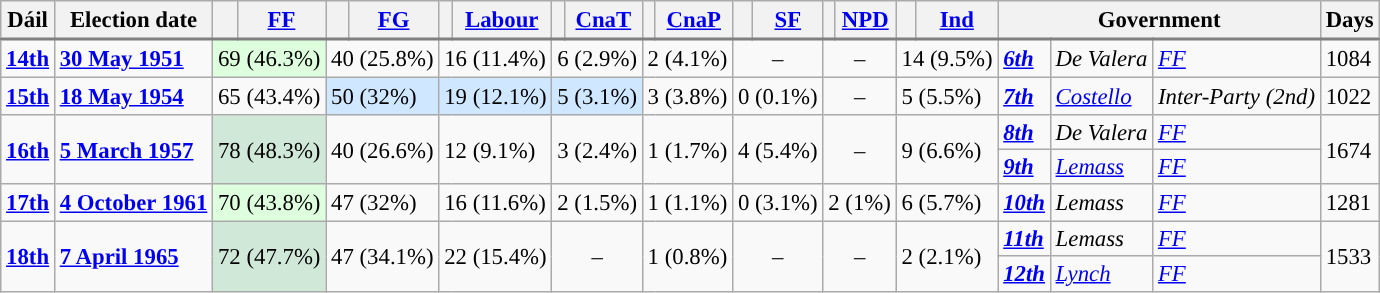<table class="wikitable" style="font-size:95%;">
<tr style="text-align: center; background: #efefefefefef; border-bottom: 2px solid gray;">
<th>Dáil</th>
<th>Election date</th>
<th style="background-color: "></th>
<th><a href='#'>FF</a></th>
<th style="background-color: "></th>
<th><a href='#'>FG</a></th>
<th style="background-color: "></th>
<th><a href='#'>Labour</a></th>
<th style="background-color: "></th>
<th><a href='#'>CnaT</a></th>
<th style="background-color: "></th>
<th><a href='#'>CnaP</a></th>
<th style="background-color: "></th>
<th><a href='#'>SF</a></th>
<th style="background-color: "></th>
<th><a href='#'>NPD</a></th>
<th style="background-color: "></th>
<th><a href='#'>Ind</a></th>
<th colspan="3">Government</th>
<th>Days</th>
</tr>
<tr>
<td><strong><a href='#'>14th</a></strong></td>
<td><strong><a href='#'>30 May 1951</a></strong></td>
<td colspan=2 style="background-color: #DEFFDE">69 (46.3%)</td>
<td colspan=2>40 (25.8%)</td>
<td colspan=2>16 (11.4%)</td>
<td colspan=2>6 (2.9%)</td>
<td colspan=2>2 (4.1%)</td>
<td colspan=2 align=center>–</td>
<td colspan=2 align=center>–</td>
<td colspan=2>14 (9.5%)</td>
<td><a href='#'><strong><em>6th</em></strong></a></td>
<td><em>De Valera</em></td>
<td><a href='#'><em>FF</em></a></td>
<td>1084</td>
</tr>
<tr>
<td><strong><a href='#'>15th</a></strong></td>
<td><strong><a href='#'>18 May 1954</a></strong></td>
<td colspan=2>65 (43.4%)</td>
<td colspan=2 style="background-color: #D0E8FF">50 (32%)</td>
<td colspan=2 style="background-color: #D0E8FF">19 (12.1%)</td>
<td colspan=2 style="background-color: #D0E8FF">5 (3.1%)</td>
<td colspan=2>3 (3.8%)</td>
<td colspan=2>0 (0.1%)</td>
<td colspan=2 align=center>–</td>
<td colspan=2>5 (5.5%)</td>
<td><a href='#'><strong><em>7th</em></strong></a></td>
<td><a href='#'><em>Costello</em></a></td>
<td><em>Inter-Party (2nd)</em></td>
<td>1022</td>
</tr>
<tr style="line-height:16px;">
<td rowspan=2><strong><a href='#'>16th</a></strong></td>
<td rowspan=2><strong><a href='#'>5 March 1957</a></strong></td>
<td rowspan=2 colspan=2 style="background-color: #D0E8D8">78 (48.3%)</td>
<td rowspan=2 colspan=2>40 (26.6%)</td>
<td rowspan=2 colspan=2>12 (9.1%)</td>
<td rowspan=2 colspan=2>3 (2.4%)</td>
<td rowspan=2 colspan=2>1 (1.7%)</td>
<td rowspan=2 colspan=2>4 (5.4%)</td>
<td rowspan=2 colspan=2 align=center>–</td>
<td rowspan=2 colspan=2>9 (6.6%)</td>
<td><a href='#'><strong><em>8th</em></strong></a></td>
<td><em>De Valera</em></td>
<td><a href='#'><em>FF</em></a></td>
<td rowspan=2>1674</td>
</tr>
<tr style="line-height:16px;">
<td><a href='#'><strong><em>9th</em></strong></a></td>
<td><em><a href='#'>Lemass</a></em></td>
<td><a href='#'><em>FF</em></a></td>
</tr>
<tr>
<td><strong><a href='#'>17th</a></strong></td>
<td><strong><a href='#'>4 October 1961</a></strong></td>
<td colspan=2 style="background-color: #DEFFDE">70 (43.8%)</td>
<td colspan=2>47 (32%)</td>
<td colspan=2>16 (11.6%)</td>
<td colspan=2>2 (1.5%)</td>
<td colspan=2>1 (1.1%)</td>
<td colspan=2>0 (3.1%)</td>
<td colspan=2>2 (1%)</td>
<td colspan=2>6 (5.7%)</td>
<td><a href='#'><strong><em>10th</em></strong></a></td>
<td><em>Lemass</em></td>
<td><a href='#'><em>FF</em></a></td>
<td>1281</td>
</tr>
<tr style="line-height:16px;">
<td rowspan=2><strong><a href='#'>18th</a></strong></td>
<td rowspan=2><strong><a href='#'>7 April 1965</a></strong></td>
<td rowspan=2 colspan=2 style="background-color: #D0E8D8">72 (47.7%)</td>
<td rowspan=2 colspan=2>47 (34.1%)</td>
<td rowspan=2 colspan=2>22 (15.4%)</td>
<td rowspan=2 colspan=2 align=center>–</td>
<td rowspan=2 colspan=2>1 (0.8%)</td>
<td rowspan=2 colspan=2 align=center>–</td>
<td rowspan=2 colspan=2 align=center>–</td>
<td rowspan=2 colspan=2>2 (2.1%)</td>
<td><a href='#'><strong><em>11th</em></strong></a></td>
<td><em>Lemass</em></td>
<td><a href='#'><em>FF</em></a></td>
<td rowspan=2>1533</td>
</tr>
<tr style="line-height:16px;">
<td><a href='#'><strong><em>12th</em></strong></a></td>
<td><em><a href='#'>Lynch</a></em></td>
<td><a href='#'><em>FF</em></a></td>
</tr>
</table>
